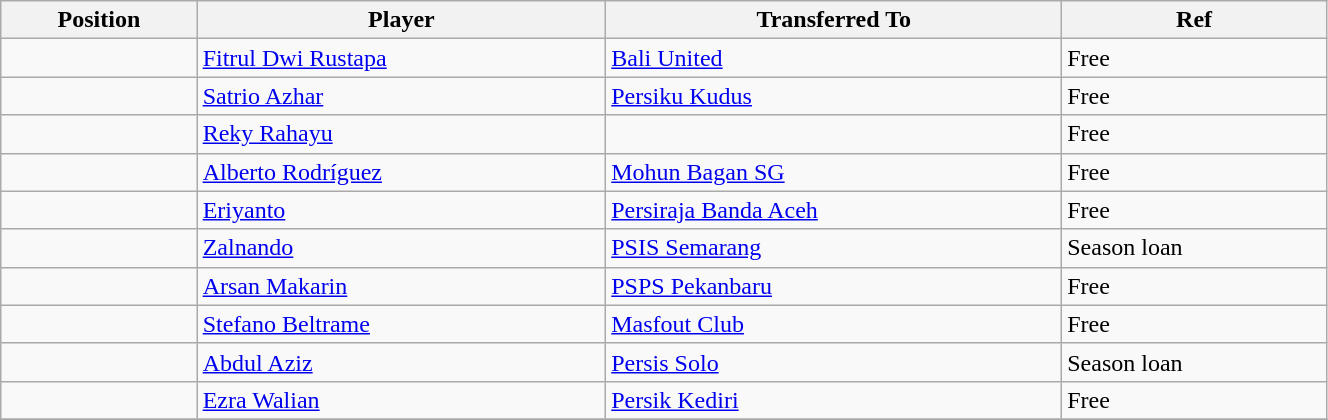<table class="wikitable sortable" style="width:70%; text-align:center; font-size:100%; text-align:left;">
<tr>
<th>Position</th>
<th>Player</th>
<th>Transferred To</th>
<th>Ref</th>
</tr>
<tr>
<td></td>
<td> <a href='#'>Fitrul Dwi Rustapa</a></td>
<td> <a href='#'>Bali United</a></td>
<td>Free </td>
</tr>
<tr>
<td></td>
<td> <a href='#'>Satrio Azhar</a></td>
<td> <a href='#'>Persiku Kudus</a></td>
<td>Free </td>
</tr>
<tr>
<td></td>
<td> <a href='#'>Reky Rahayu</a></td>
<td></td>
<td>Free</td>
</tr>
<tr>
<td></td>
<td> <a href='#'>Alberto Rodríguez</a></td>
<td> <a href='#'>Mohun Bagan SG</a></td>
<td>Free </td>
</tr>
<tr>
<td></td>
<td> <a href='#'>Eriyanto</a></td>
<td> <a href='#'>Persiraja Banda Aceh</a></td>
<td>Free </td>
</tr>
<tr>
<td></td>
<td> <a href='#'>Zalnando</a></td>
<td> <a href='#'>PSIS Semarang</a></td>
<td>Season loan </td>
</tr>
<tr>
<td></td>
<td> <a href='#'>Arsan Makarin</a></td>
<td> <a href='#'>PSPS Pekanbaru</a></td>
<td>Free</td>
</tr>
<tr>
<td></td>
<td> <a href='#'>Stefano Beltrame</a></td>
<td> <a href='#'>Masfout Club</a></td>
<td>Free  </td>
</tr>
<tr>
<td></td>
<td> <a href='#'>Abdul Aziz</a></td>
<td> <a href='#'>Persis Solo</a></td>
<td>Season loan</td>
</tr>
<tr>
<td></td>
<td> <a href='#'>Ezra Walian</a></td>
<td> <a href='#'>Persik Kediri</a></td>
<td>Free </td>
</tr>
<tr>
</tr>
</table>
